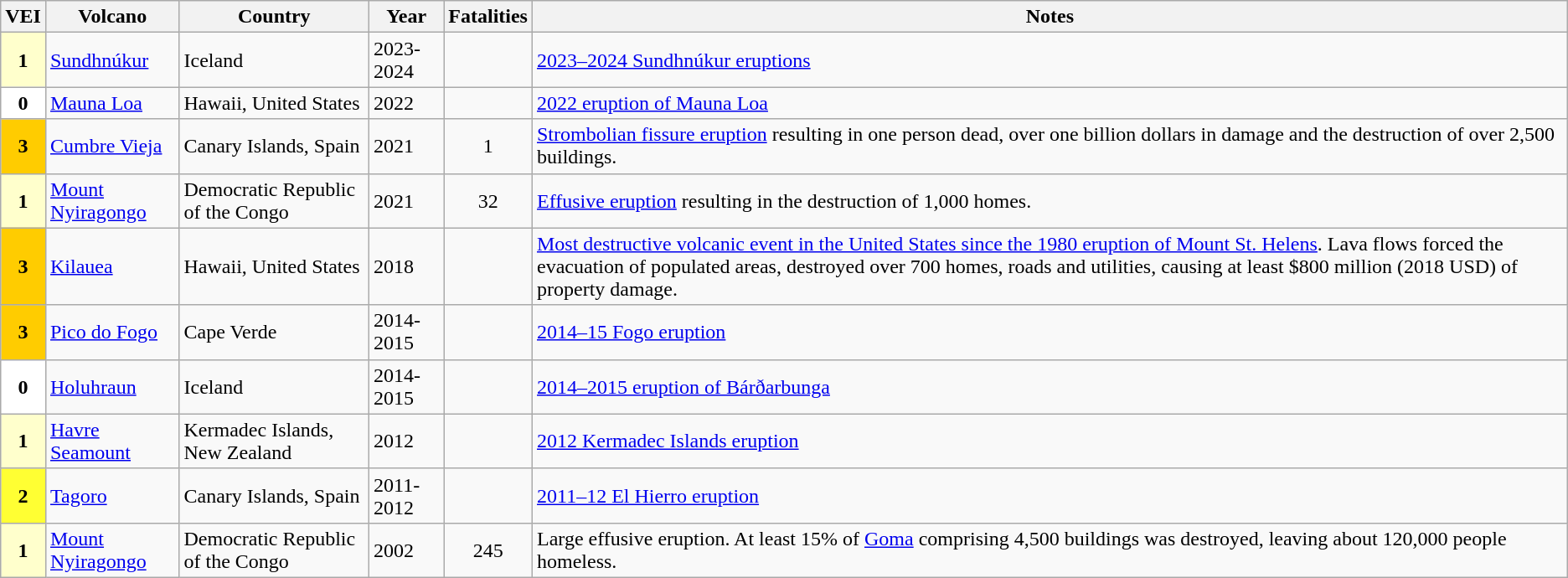<table class="wikitable sortable">
<tr>
<th>VEI</th>
<th>Volcano</th>
<th>Country</th>
<th>Year</th>
<th data-sort-type="number">Fatalities</th>
<th>Notes</th>
</tr>
<tr>
<th style="background:#ffc;">1</th>
<td><a href='#'>Sundhnúkur</a></td>
<td>Iceland</td>
<td>2023-2024</td>
<td></td>
<td><a href='#'>2023–2024 Sundhnúkur eruptions</a></td>
</tr>
<tr>
<th style="background-color: white;">0</th>
<td><a href='#'>Mauna Loa</a></td>
<td>Hawaii, United States</td>
<td>2022</td>
<td></td>
<td><a href='#'>2022 eruption of Mauna Loa</a></td>
</tr>
<tr>
<th style="background:#fc0;">3</th>
<td><a href='#'>Cumbre Vieja</a></td>
<td>Canary Islands, Spain</td>
<td>2021</td>
<td style="text-align: center;">1</td>
<td><a href='#'>Strombolian fissure eruption</a> resulting in one person dead, over one billion dollars in damage and the destruction of over 2,500 buildings.</td>
</tr>
<tr>
<th style="background:#ffc;">1</th>
<td><a href='#'>Mount Nyiragongo</a></td>
<td>Democratic Republic of the Congo</td>
<td>2021</td>
<td style="text-align: center;">32</td>
<td><a href='#'>Effusive eruption</a> resulting in the destruction of 1,000 homes.</td>
</tr>
<tr>
<th style="background:#fc0;">3</th>
<td><a href='#'>Kilauea</a></td>
<td>Hawaii, United States</td>
<td>2018</td>
<td></td>
<td><a href='#'>Most destructive volcanic event in the United States since the 1980 eruption of Mount St. Helens</a>. Lava flows forced the evacuation of populated areas, destroyed over 700 homes, roads and utilities, causing at least $800 million (2018 USD) of property damage.</td>
</tr>
<tr>
<th style="background-color: #FC0;">3</th>
<td><a href='#'>Pico do Fogo</a></td>
<td>Cape Verde</td>
<td>2014-2015</td>
<td></td>
<td><a href='#'>2014–15 Fogo eruption</a></td>
</tr>
<tr>
<th style="background-color: white;">0</th>
<td><a href='#'>Holuhraun</a></td>
<td>Iceland</td>
<td>2014-2015</td>
<td></td>
<td><a href='#'>2014–2015 eruption of Bárðarbunga</a></td>
</tr>
<tr>
<th style="background-color: #FFC;">1</th>
<td><a href='#'>Havre Seamount</a></td>
<td>Kermadec Islands, New Zealand</td>
<td>2012</td>
<td></td>
<td><a href='#'>2012 Kermadec Islands eruption</a></td>
</tr>
<tr>
<th style="background-color: #FF3;">2</th>
<td><a href='#'>Tagoro</a></td>
<td>Canary Islands, Spain</td>
<td>2011-2012</td>
<td></td>
<td><a href='#'>2011–12 El Hierro eruption</a></td>
</tr>
<tr>
<th style="background:#ffc;">1</th>
<td><a href='#'>Mount Nyiragongo</a></td>
<td>Democratic Republic of the Congo</td>
<td>2002</td>
<td style="text-align: center;">245</td>
<td>Large effusive eruption. At least 15% of <a href='#'>Goma</a> comprising 4,500 buildings was destroyed, leaving about 120,000 people homeless.</td>
</tr>
</table>
